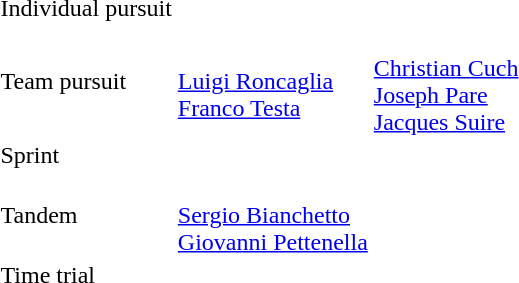<table>
<tr>
<td>Individual pursuit</td>
<td></td>
<td></td>
<td></td>
</tr>
<tr>
<td>Team pursuit</td>
<td><br><a href='#'>Luigi Roncaglia</a><br><a href='#'>Franco Testa</a></td>
<td><br><a href='#'>Christian Cuch</a><br><a href='#'>Joseph Pare</a><br><a href='#'>Jacques Suire</a></td>
<td></td>
</tr>
<tr>
<td>Sprint</td>
<td></td>
<td></td>
<td></td>
</tr>
<tr>
<td>Tandem</td>
<td><br><a href='#'>Sergio Bianchetto</a><br><a href='#'>Giovanni Pettenella</a></td>
<td></td>
<td></td>
</tr>
<tr>
<td>Time trial</td>
<td></td>
<td></td>
<td></td>
</tr>
</table>
